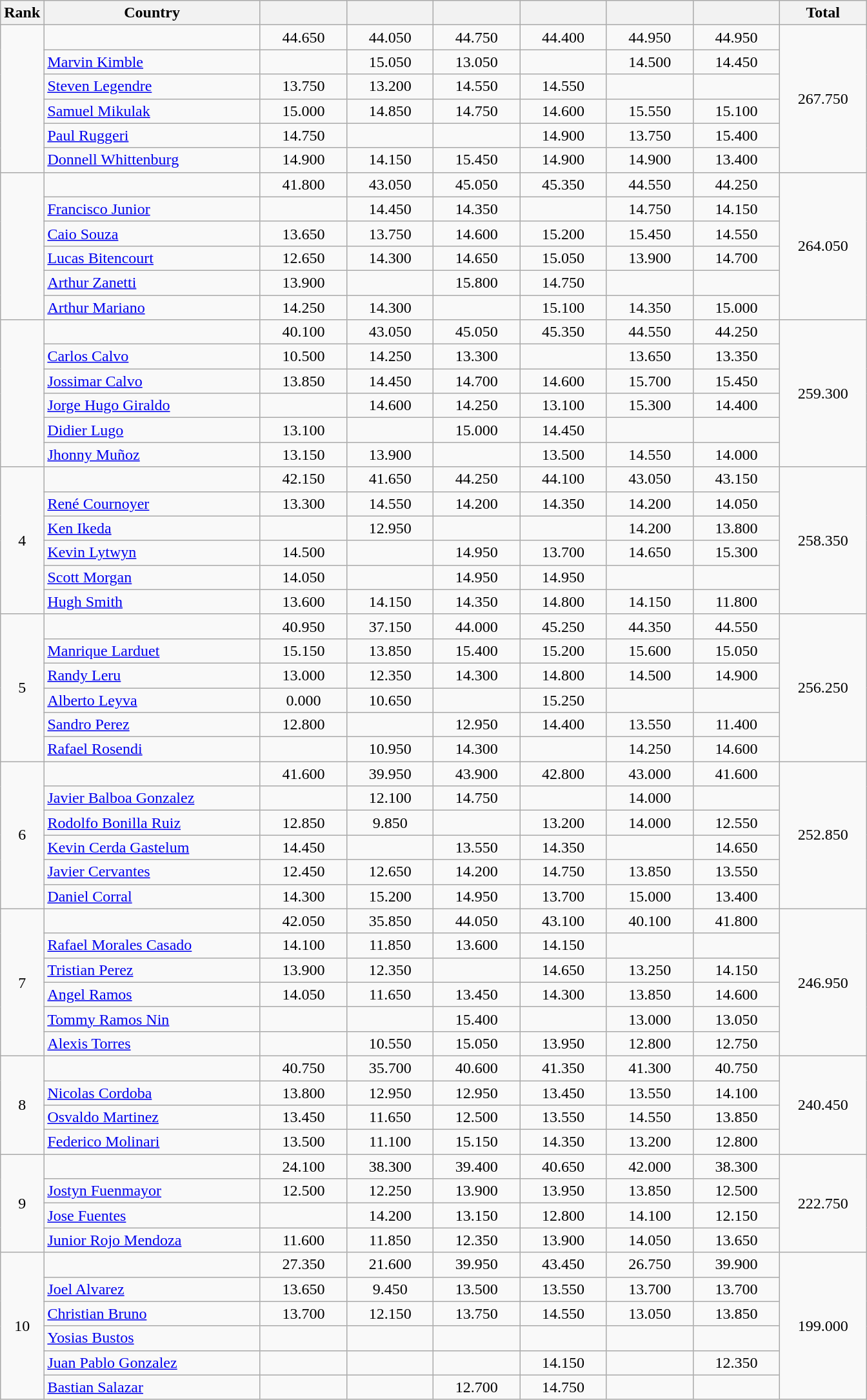<table class="wikitable">
<tr>
<th width="5%">Rank</th>
<th width="25%">Country</th>
<th width="10%"></th>
<th width="10%"></th>
<th width="10%"></th>
<th width="10%"></th>
<th width="10%"></th>
<th width="10%"></th>
<th width="10%">Total</th>
</tr>
<tr>
<td rowspan=6 align="center"></td>
<td></td>
<td align="center">44.650</td>
<td align="center">44.050</td>
<td align="center">44.750</td>
<td align="center">44.400</td>
<td align="center">44.950</td>
<td align="center">44.950</td>
<td align="center" rowspan=6>267.750</td>
</tr>
<tr>
<td><a href='#'>Marvin Kimble</a></td>
<td align="center"></td>
<td align="center">15.050</td>
<td align="center">13.050</td>
<td align="center"></td>
<td align="center">14.500</td>
<td align="center">14.450</td>
</tr>
<tr>
<td><a href='#'>Steven Legendre</a></td>
<td align="center">13.750</td>
<td align="center">13.200</td>
<td align="center">14.550</td>
<td align="center">14.550</td>
<td align="center"></td>
<td align="center"></td>
</tr>
<tr>
<td><a href='#'>Samuel Mikulak</a></td>
<td align="center">15.000</td>
<td align="center">14.850</td>
<td align="center">14.750</td>
<td align="center">14.600</td>
<td align="center">15.550</td>
<td align="center">15.100</td>
</tr>
<tr>
<td><a href='#'>Paul Ruggeri</a></td>
<td align="center">14.750</td>
<td align="center"></td>
<td align="center"></td>
<td align="center">14.900</td>
<td align="center">13.750</td>
<td align="center">15.400</td>
</tr>
<tr>
<td><a href='#'>Donnell Whittenburg</a></td>
<td align="center">14.900</td>
<td align="center">14.150</td>
<td align="center">15.450</td>
<td align="center">14.900</td>
<td align="center">14.900</td>
<td align="center">13.400</td>
</tr>
<tr>
<td rowspan=6 align="center"></td>
<td></td>
<td align="center">41.800</td>
<td align="center">43.050</td>
<td align="center">45.050</td>
<td align="center">45.350</td>
<td align="center">44.550</td>
<td align="center">44.250</td>
<td align="center" rowspan=6>264.050</td>
</tr>
<tr>
<td><a href='#'>Francisco Junior</a></td>
<td align="center"></td>
<td align="center">14.450</td>
<td align="center">14.350</td>
<td align="center"></td>
<td align="center">14.750</td>
<td align="center">14.150</td>
</tr>
<tr>
<td><a href='#'>Caio Souza</a></td>
<td align="center">13.650</td>
<td align="center">13.750</td>
<td align="center">14.600</td>
<td align="center">15.200</td>
<td align="center">15.450</td>
<td align="center">14.550</td>
</tr>
<tr>
<td><a href='#'>Lucas Bitencourt</a></td>
<td align="center">12.650</td>
<td align="center">14.300</td>
<td align="center">14.650</td>
<td align="center">15.050</td>
<td align="center">13.900</td>
<td align="center">14.700</td>
</tr>
<tr>
<td><a href='#'>Arthur Zanetti</a></td>
<td align="center">13.900</td>
<td align="center"></td>
<td align="center">15.800</td>
<td align="center">14.750</td>
<td align="center"></td>
<td align="center"></td>
</tr>
<tr>
<td><a href='#'>Arthur Mariano</a></td>
<td align="center">14.250</td>
<td align="center">14.300</td>
<td align="center"></td>
<td align="center">15.100</td>
<td align="center">14.350</td>
<td align="center">15.000</td>
</tr>
<tr>
<td rowspan=6 align="center"></td>
<td></td>
<td align="center">40.100</td>
<td align="center">43.050</td>
<td align="center">45.050</td>
<td align="center">45.350</td>
<td align="center">44.550</td>
<td align="center">44.250</td>
<td align="center" rowspan=6>259.300</td>
</tr>
<tr>
<td><a href='#'>Carlos Calvo</a></td>
<td align="center">10.500</td>
<td align="center">14.250</td>
<td align="center">13.300</td>
<td align="center"></td>
<td align="center">13.650</td>
<td align="center">13.350</td>
</tr>
<tr>
<td><a href='#'>Jossimar Calvo</a></td>
<td align="center">13.850</td>
<td align="center">14.450</td>
<td align="center">14.700</td>
<td align="center">14.600</td>
<td align="center">15.700</td>
<td align="center">15.450</td>
</tr>
<tr>
<td><a href='#'>Jorge Hugo Giraldo</a></td>
<td align="center"></td>
<td align="center">14.600</td>
<td align="center">14.250</td>
<td align="center">13.100</td>
<td align="center">15.300</td>
<td align="center">14.400</td>
</tr>
<tr>
<td><a href='#'>Didier Lugo</a></td>
<td align="center">13.100</td>
<td align="center"></td>
<td align="center">15.000</td>
<td align="center">14.450</td>
<td align="center"></td>
<td align="center"></td>
</tr>
<tr>
<td><a href='#'>Jhonny Muñoz</a></td>
<td align="center">13.150</td>
<td align="center">13.900</td>
<td align="center"></td>
<td align="center">13.500</td>
<td align="center">14.550</td>
<td align="center">14.000</td>
</tr>
<tr>
<td rowspan=6 align="center">4</td>
<td></td>
<td align="center">42.150</td>
<td align="center">41.650</td>
<td align="center">44.250</td>
<td align="center">44.100</td>
<td align="center">43.050</td>
<td align="center">43.150</td>
<td align="center" rowspan=6>258.350</td>
</tr>
<tr>
<td><a href='#'>René Cournoyer</a></td>
<td align="center">13.300</td>
<td align="center">14.550</td>
<td align="center">14.200</td>
<td align="center">14.350</td>
<td align="center">14.200</td>
<td align="center">14.050</td>
</tr>
<tr>
<td><a href='#'>Ken Ikeda</a></td>
<td align="center"></td>
<td align="center">12.950</td>
<td align="center"></td>
<td align="center"></td>
<td align="center">14.200</td>
<td align="center">13.800</td>
</tr>
<tr>
<td><a href='#'>Kevin Lytwyn</a></td>
<td align="center">14.500</td>
<td align="center"></td>
<td align="center">14.950</td>
<td align="center">13.700</td>
<td align="center">14.650</td>
<td align="center">15.300</td>
</tr>
<tr>
<td><a href='#'>Scott Morgan</a></td>
<td align="center">14.050</td>
<td align="center"></td>
<td align="center">14.950</td>
<td align="center">14.950</td>
<td align="center"></td>
<td align="center"></td>
</tr>
<tr>
<td><a href='#'>Hugh Smith</a></td>
<td align="center">13.600</td>
<td align="center">14.150</td>
<td align="center">14.350</td>
<td align="center">14.800</td>
<td align="center">14.150</td>
<td align="center">11.800</td>
</tr>
<tr>
<td rowspan=6 align="center">5</td>
<td></td>
<td align="center">40.950</td>
<td align="center">37.150</td>
<td align="center">44.000</td>
<td align="center">45.250</td>
<td align="center">44.350</td>
<td align="center">44.550</td>
<td align="center" rowspan=6>256.250</td>
</tr>
<tr>
<td><a href='#'>Manrique Larduet</a></td>
<td align="center">15.150</td>
<td align="center">13.850</td>
<td align="center">15.400</td>
<td align="center">15.200</td>
<td align="center">15.600</td>
<td align="center">15.050</td>
</tr>
<tr>
<td><a href='#'>Randy Leru</a></td>
<td align="center">13.000</td>
<td align="center">12.350</td>
<td align="center">14.300</td>
<td align="center">14.800</td>
<td align="center">14.500</td>
<td align="center">14.900</td>
</tr>
<tr>
<td><a href='#'>Alberto Leyva</a></td>
<td align="center">0.000</td>
<td align="center">10.650</td>
<td align="center"></td>
<td align="center">15.250</td>
<td align="center"></td>
<td align="center"></td>
</tr>
<tr>
<td><a href='#'>Sandro Perez</a></td>
<td align="center">12.800</td>
<td align="center"></td>
<td align="center">12.950</td>
<td align="center">14.400</td>
<td align="center">13.550</td>
<td align="center">11.400</td>
</tr>
<tr>
<td><a href='#'>Rafael Rosendi</a></td>
<td align="center"></td>
<td align="center">10.950</td>
<td align="center">14.300</td>
<td align="center"></td>
<td align="center">14.250</td>
<td align="center">14.600</td>
</tr>
<tr>
<td rowspan=6 align="center">6</td>
<td></td>
<td align="center">41.600</td>
<td align="center">39.950</td>
<td align="center">43.900</td>
<td align="center">42.800</td>
<td align="center">43.000</td>
<td align="center">41.600</td>
<td align="center" rowspan=6>252.850</td>
</tr>
<tr>
<td><a href='#'>Javier Balboa Gonzalez</a></td>
<td align="center"></td>
<td align="center">12.100</td>
<td align="center">14.750</td>
<td align="center"></td>
<td align="center">14.000</td>
<td align="center"></td>
</tr>
<tr>
<td><a href='#'>Rodolfo Bonilla Ruiz</a></td>
<td align="center">12.850</td>
<td align="center">9.850</td>
<td align="center"></td>
<td align="center">13.200</td>
<td align="center">14.000</td>
<td align="center">12.550</td>
</tr>
<tr>
<td><a href='#'>Kevin Cerda Gastelum</a></td>
<td align="center">14.450</td>
<td align="center"></td>
<td align="center">13.550</td>
<td align="center">14.350</td>
<td align="center"></td>
<td align="center">14.650</td>
</tr>
<tr>
<td><a href='#'>Javier Cervantes</a></td>
<td align="center">12.450</td>
<td align="center">12.650</td>
<td align="center">14.200</td>
<td align="center">14.750</td>
<td align="center">13.850</td>
<td align="center">13.550</td>
</tr>
<tr>
<td><a href='#'>Daniel Corral</a></td>
<td align="center">14.300</td>
<td align="center">15.200</td>
<td align="center">14.950</td>
<td align="center">13.700</td>
<td align="center">15.000</td>
<td align="center">13.400</td>
</tr>
<tr>
<td rowspan=6 align="center">7</td>
<td></td>
<td align="center">42.050</td>
<td align="center">35.850</td>
<td align="center">44.050</td>
<td align="center">43.100</td>
<td align="center">40.100</td>
<td align="center">41.800</td>
<td align="center" rowspan=6>246.950</td>
</tr>
<tr>
<td><a href='#'>Rafael Morales Casado</a></td>
<td align="center">14.100</td>
<td align="center">11.850</td>
<td align="center">13.600</td>
<td align="center">14.150</td>
<td align="center"></td>
<td align="center"></td>
</tr>
<tr>
<td><a href='#'>Tristian Perez</a></td>
<td align="center">13.900</td>
<td align="center">12.350</td>
<td align="center"></td>
<td align="center">14.650</td>
<td align="center">13.250</td>
<td align="center">14.150</td>
</tr>
<tr>
<td><a href='#'>Angel Ramos</a></td>
<td align="center">14.050</td>
<td align="center">11.650</td>
<td align="center">13.450</td>
<td align="center">14.300</td>
<td align="center">13.850</td>
<td align="center">14.600</td>
</tr>
<tr>
<td><a href='#'>Tommy Ramos Nin</a></td>
<td align="center"></td>
<td align="center"></td>
<td align="center">15.400</td>
<td align="center"></td>
<td align="center">13.000</td>
<td align="center">13.050</td>
</tr>
<tr>
<td><a href='#'>Alexis Torres</a></td>
<td align="center"></td>
<td align="center">10.550</td>
<td align="center">15.050</td>
<td align="center">13.950</td>
<td align="center">12.800</td>
<td align="center">12.750</td>
</tr>
<tr>
<td rowspan=4 align="center">8</td>
<td></td>
<td align="center">40.750</td>
<td align="center">35.700</td>
<td align="center">40.600</td>
<td align="center">41.350</td>
<td align="center">41.300</td>
<td align="center">40.750</td>
<td align="center" rowspan=4>240.450</td>
</tr>
<tr>
<td><a href='#'>Nicolas Cordoba</a></td>
<td align="center">13.800</td>
<td align="center">12.950</td>
<td align="center">12.950</td>
<td align="center">13.450</td>
<td align="center">13.550</td>
<td align="center">14.100</td>
</tr>
<tr>
<td><a href='#'>Osvaldo Martinez</a></td>
<td align="center">13.450</td>
<td align="center">11.650</td>
<td align="center">12.500</td>
<td align="center">13.550</td>
<td align="center">14.550</td>
<td align="center">13.850</td>
</tr>
<tr>
<td><a href='#'>Federico Molinari</a></td>
<td align="center">13.500</td>
<td align="center">11.100</td>
<td align="center">15.150</td>
<td align="center">14.350</td>
<td align="center">13.200</td>
<td align="center">12.800</td>
</tr>
<tr>
<td rowspan=4 align="center">9</td>
<td></td>
<td align="center">24.100</td>
<td align="center">38.300</td>
<td align="center">39.400</td>
<td align="center">40.650</td>
<td align="center">42.000</td>
<td align="center">38.300</td>
<td align="center" rowspan=4>222.750</td>
</tr>
<tr>
<td><a href='#'>Jostyn Fuenmayor</a></td>
<td align="center">12.500</td>
<td align="center">12.250</td>
<td align="center">13.900</td>
<td align="center">13.950</td>
<td align="center">13.850</td>
<td align="center">12.500</td>
</tr>
<tr>
<td><a href='#'>Jose Fuentes</a></td>
<td align="center"></td>
<td align="center">14.200</td>
<td align="center">13.150</td>
<td align="center">12.800</td>
<td align="center">14.100</td>
<td align="center">12.150</td>
</tr>
<tr>
<td><a href='#'>Junior Rojo Mendoza</a></td>
<td align="center">11.600</td>
<td align="center">11.850</td>
<td align="center">12.350</td>
<td align="center">13.900</td>
<td align="center">14.050</td>
<td align="center">13.650</td>
</tr>
<tr>
<td rowspan=6 align="center">10</td>
<td></td>
<td align="center">27.350</td>
<td align="center">21.600</td>
<td align="center">39.950</td>
<td align="center">43.450</td>
<td align="center">26.750</td>
<td align="center">39.900</td>
<td align="center" rowspan=6>199.000</td>
</tr>
<tr>
<td><a href='#'>Joel Alvarez</a></td>
<td align="center">13.650</td>
<td align="center">9.450</td>
<td align="center">13.500</td>
<td align="center">13.550</td>
<td align="center">13.700</td>
<td align="center">13.700</td>
</tr>
<tr>
<td><a href='#'>Christian Bruno</a></td>
<td align="center">13.700</td>
<td align="center">12.150</td>
<td align="center">13.750</td>
<td align="center">14.550</td>
<td align="center">13.050</td>
<td align="center">13.850</td>
</tr>
<tr>
<td><a href='#'>Yosias Bustos</a></td>
<td align="center"></td>
<td align="center"></td>
<td align="center"></td>
<td align="center"></td>
<td align="center"></td>
<td align="center"></td>
</tr>
<tr>
<td><a href='#'>Juan Pablo Gonzalez</a></td>
<td align="center"></td>
<td align="center"></td>
<td align="center"></td>
<td align="center">14.150</td>
<td align="center"></td>
<td align="center">12.350</td>
</tr>
<tr>
<td><a href='#'>Bastian Salazar</a></td>
<td align="center"></td>
<td align="center"></td>
<td align="center">12.700</td>
<td align="center">14.750</td>
<td align="center"></td>
<td align="center"></td>
</tr>
</table>
